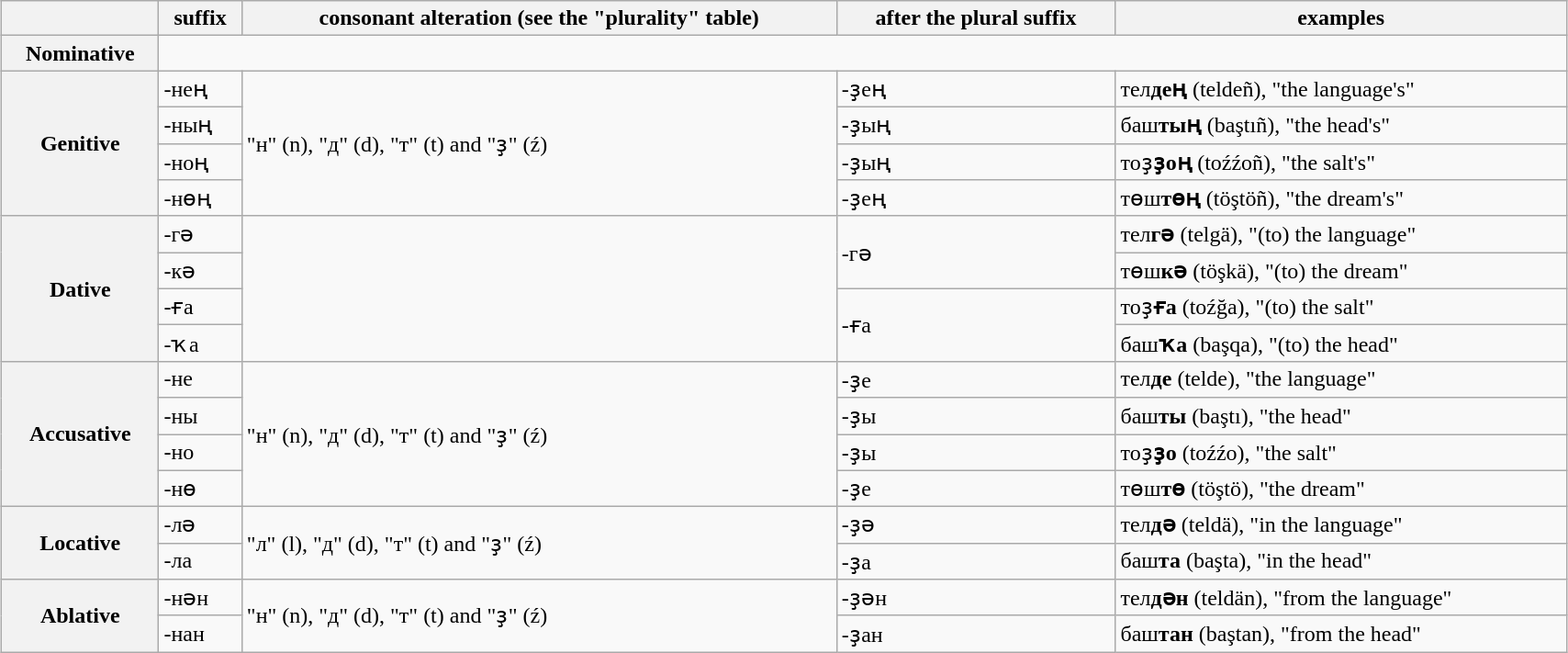<table class="wikitable" style="margin:auto;width:90%;">
<tr>
<th></th>
<th>suffix</th>
<th>consonant alteration (see the "plurality" table)</th>
<th>after the plural suffix</th>
<th>examples</th>
</tr>
<tr>
<th>Nominative</th>
<td colspan="4"></td>
</tr>
<tr>
<th rowspan="4">Genitive</th>
<td>-нең</td>
<td rowspan="4">"н" (n), "д" (d), "т" (t) and "ҙ" (ź)</td>
<td>-ҙең</td>
<td>тел<strong>дең</strong> (teldeñ), "the language's"</td>
</tr>
<tr>
<td>-ның</td>
<td>-ҙың</td>
<td>баш<strong>тың</strong> (baştıñ), "the head's"</td>
</tr>
<tr>
<td>-ноң</td>
<td>-ҙың</td>
<td>тоҙ<strong>ҙоң</strong> (toźźoñ), "the salt's"</td>
</tr>
<tr>
<td>-нөң</td>
<td>-ҙең</td>
<td>төш<strong>төң</strong> (töştöñ), "the dream's"</td>
</tr>
<tr>
<th rowspan="4">Dative</th>
<td>-гә</td>
<td rowspan="4"></td>
<td rowspan="2">-гә</td>
<td>тел<strong>гә</strong> (telgä), "(to) the language"</td>
</tr>
<tr>
<td>-кә</td>
<td>төш<strong>кә</strong> (töşkä), "(to) the dream"</td>
</tr>
<tr>
<td>-ға</td>
<td rowspan="2">-ға</td>
<td>тоҙ<strong>ға</strong> (toźğa), "(to) the salt"</td>
</tr>
<tr>
<td>-ҡа</td>
<td>баш<strong>ҡа</strong> (başqa), "(to) the head"</td>
</tr>
<tr>
<th rowspan="4">Accusative</th>
<td>-не</td>
<td rowspan="4">"н" (n), "д" (d), "т" (t) and "ҙ" (ź)</td>
<td>-ҙе</td>
<td>тел<strong>де</strong> (telde), "the language"</td>
</tr>
<tr>
<td>-ны</td>
<td>-ҙы</td>
<td>баш<strong>ты</strong> (baştı), "the head"</td>
</tr>
<tr>
<td>-но</td>
<td>-ҙы</td>
<td>тоҙ<strong>ҙо</strong> (toźźo), "the salt"</td>
</tr>
<tr>
<td>-нө</td>
<td>-ҙе</td>
<td>төш<strong>тө</strong> (töştö), "the dream"</td>
</tr>
<tr>
<th rowspan="2">Locative</th>
<td>-лә</td>
<td rowspan="2">"л" (l), "д" (d), "т" (t) and "ҙ" (ź)</td>
<td>-ҙә</td>
<td>тел<strong>дә</strong> (teldä), "in the language"</td>
</tr>
<tr>
<td>-ла</td>
<td>-ҙа</td>
<td>баш<strong>та</strong> (başta), "in the head"</td>
</tr>
<tr>
<th rowspan="2">Ablative</th>
<td>-нән</td>
<td rowspan="2">"н" (n), "д" (d), "т" (t) and "ҙ" (ź)</td>
<td>-ҙән</td>
<td>тел<strong>дән</strong> (teldän), "from the language"</td>
</tr>
<tr>
<td>-нан</td>
<td>-ҙан</td>
<td>баш<strong>тан</strong> (baştan), "from the head"</td>
</tr>
</table>
